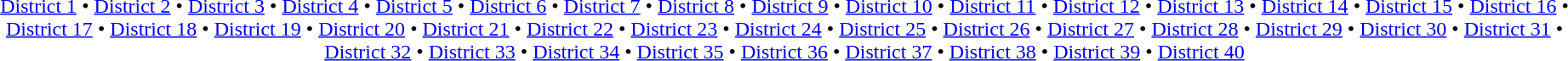<table id=toc class=toc summary=Contents>
<tr>
<td align=center><br><a href='#'>District 1</a> • <a href='#'>District 2</a> • <a href='#'>District 3</a> • <a href='#'>District 4</a> • <a href='#'>District 5</a> • <a href='#'>District 6</a> • <a href='#'>District 7</a> • <a href='#'>District 8</a> • <a href='#'>District 9</a> • <a href='#'>District 10</a> • <a href='#'>District 11</a> • <a href='#'>District 12</a> • <a href='#'>District 13</a> • <a href='#'>District 14</a> • <a href='#'>District 15</a> • <a href='#'>District 16</a> • <a href='#'>District 17</a> • <a href='#'>District 18</a> • <a href='#'>District 19</a> • <a href='#'>District 20</a> • <a href='#'>District 21</a> • <a href='#'>District 22</a> • <a href='#'>District 23</a> • <a href='#'>District 24</a> • <a href='#'>District 25</a> • <a href='#'>District 26</a> • <a href='#'>District 27</a> • <a href='#'>District 28</a> • <a href='#'>District 29</a> • <a href='#'>District 30</a> • <a href='#'>District 31</a> • <a href='#'>District 32</a> • <a href='#'>District 33</a> • <a href='#'>District 34</a> • <a href='#'>District 35</a> • <a href='#'>District 36</a> • <a href='#'>District 37</a> • <a href='#'>District 38</a> • <a href='#'>District 39</a> • <a href='#'>District 40</a></td>
</tr>
</table>
